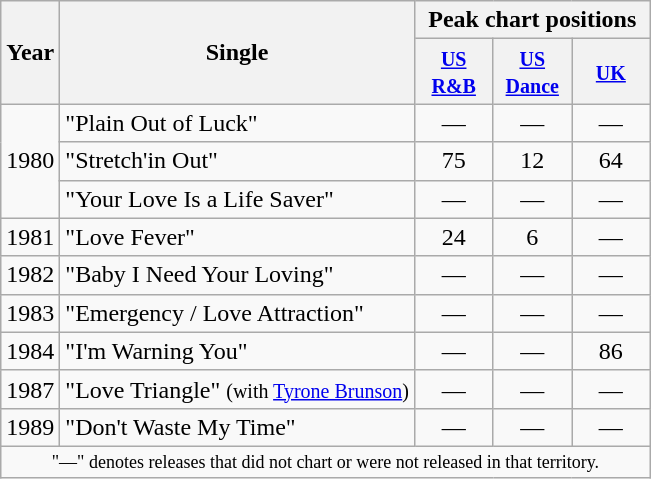<table class="wikitable">
<tr>
<th scope="col" rowspan="2">Year</th>
<th scope="col" rowspan="2">Single</th>
<th scope="col" colspan="4">Peak chart positions</th>
</tr>
<tr>
<th style="width:45px;"><small><a href='#'>US R&B</a></small><br></th>
<th style="width:45px;"><small><a href='#'>US Dance</a></small><br></th>
<th style="width:45px;"><small><a href='#'>UK</a></small><br></th>
</tr>
<tr>
<td rowspan="3">1980</td>
<td>"Plain Out of Luck"</td>
<td align=center>―</td>
<td align=center>—</td>
<td align=center>—</td>
</tr>
<tr>
<td>"Stretch'in Out"</td>
<td align=center>75</td>
<td align=center>12</td>
<td align=center>64</td>
</tr>
<tr>
<td>"Your Love Is a Life Saver"</td>
<td align=center>—</td>
<td align=center>―</td>
<td align=center>―</td>
</tr>
<tr>
<td rowspan="1">1981</td>
<td>"Love Fever"</td>
<td align=center>24</td>
<td align=center>6</td>
<td align=center>—</td>
</tr>
<tr>
<td rowspan="1">1982</td>
<td>"Baby I Need Your Loving"</td>
<td align=center>—</td>
<td align=center>—</td>
<td align=center>—</td>
</tr>
<tr>
<td rowspan="1">1983</td>
<td>"Emergency / Love Attraction"</td>
<td align=center>—</td>
<td align=center>—</td>
<td align=center>—</td>
</tr>
<tr>
<td rowspan="1">1984</td>
<td>"I'm Warning You"</td>
<td align=center>—</td>
<td align=center>—</td>
<td align=center>86</td>
</tr>
<tr>
<td rowspan="1">1987</td>
<td>"Love Triangle" <small>(with <a href='#'>Tyrone Brunson</a>)</small></td>
<td align=center>—</td>
<td align=center>—</td>
<td align=center>—</td>
</tr>
<tr>
<td rowspan="1">1989</td>
<td>"Don't Waste My Time"</td>
<td align=center>—</td>
<td align=center>—</td>
<td align=center>—</td>
</tr>
<tr>
<td colspan="6" style="text-align:center; font-size:9pt;">"—" denotes releases that did not chart or were not released in that territory.</td>
</tr>
</table>
